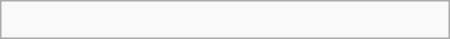<table class="wikitable" border="1" width=300px align="right">
<tr>
<td><br></td>
</tr>
</table>
